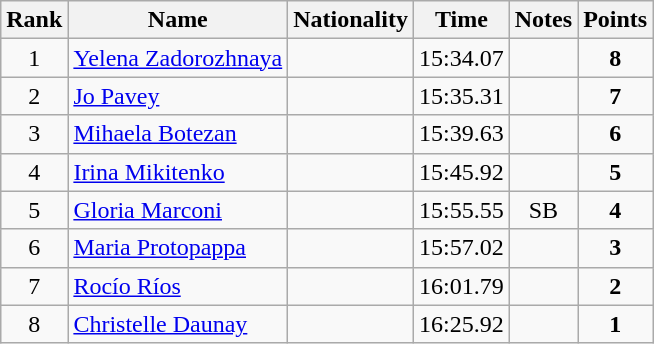<table class="wikitable sortable" style="text-align:center">
<tr>
<th>Rank</th>
<th>Name</th>
<th>Nationality</th>
<th>Time</th>
<th>Notes</th>
<th>Points</th>
</tr>
<tr>
<td>1</td>
<td align=left><a href='#'>Yelena Zadorozhnaya</a></td>
<td align=left></td>
<td>15:34.07</td>
<td></td>
<td><strong>8</strong></td>
</tr>
<tr>
<td>2</td>
<td align=left><a href='#'>Jo Pavey</a></td>
<td align=left></td>
<td>15:35.31</td>
<td></td>
<td><strong>7</strong></td>
</tr>
<tr>
<td>3</td>
<td align=left><a href='#'>Mihaela Botezan</a></td>
<td align=left></td>
<td>15:39.63</td>
<td></td>
<td><strong>6</strong></td>
</tr>
<tr>
<td>4</td>
<td align=left><a href='#'>Irina Mikitenko</a></td>
<td align=left></td>
<td>15:45.92</td>
<td></td>
<td><strong>5</strong></td>
</tr>
<tr>
<td>5</td>
<td align=left><a href='#'>Gloria Marconi</a></td>
<td align=left></td>
<td>15:55.55</td>
<td>SB</td>
<td><strong>4</strong></td>
</tr>
<tr>
<td>6</td>
<td align=left><a href='#'>Maria Protopappa</a></td>
<td align=left></td>
<td>15:57.02</td>
<td></td>
<td><strong>3</strong></td>
</tr>
<tr>
<td>7</td>
<td align=left><a href='#'>Rocío Ríos</a></td>
<td align=left></td>
<td>16:01.79</td>
<td></td>
<td><strong>2</strong></td>
</tr>
<tr>
<td>8</td>
<td align=left><a href='#'>Christelle Daunay</a></td>
<td align=left></td>
<td>16:25.92</td>
<td></td>
<td><strong>1</strong></td>
</tr>
</table>
